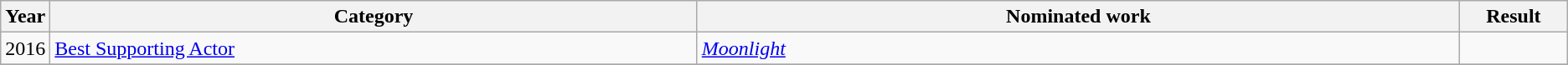<table class=wikitable>
<tr>
<th scope="col" style="width:1em;">Year</th>
<th scope="col" style="width:33em;">Category</th>
<th scope="col" style="width:39em;">Nominated work</th>
<th scope="col" style="width:5em;">Result</th>
</tr>
<tr>
<td>2016</td>
<td><a href='#'>Best Supporting Actor</a></td>
<td><em><a href='#'>Moonlight</a></em></td>
<td></td>
</tr>
<tr>
</tr>
</table>
